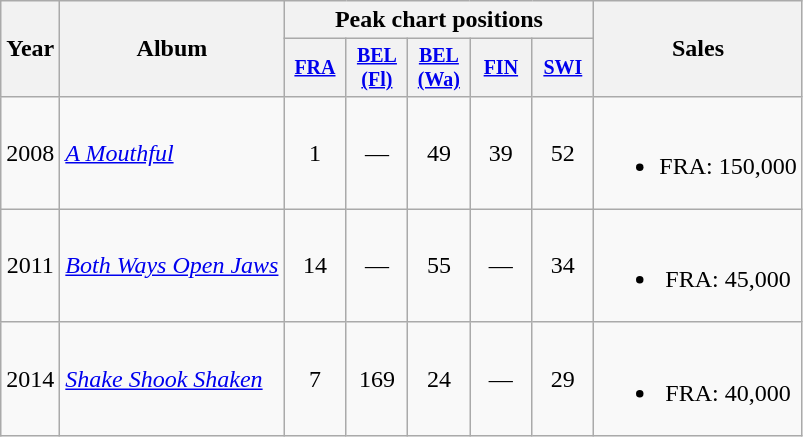<table class="wikitable" style="text-align:center;">
<tr>
<th rowspan="2">Year</th>
<th rowspan="2">Album</th>
<th colspan="5">Peak chart positions</th>
<th rowspan="2">Sales</th>
</tr>
<tr style="font-size:smaller;">
<th width="35"><a href='#'>FRA</a><br></th>
<th width="35"><a href='#'>BEL<br>(Fl)</a><br></th>
<th width="35"><a href='#'>BEL<br>(Wa)</a><br></th>
<th width="35"><a href='#'>FIN</a><br></th>
<th width="35"><a href='#'>SWI</a><br></th>
</tr>
<tr>
<td>2008</td>
<td align="left"><em><a href='#'>A Mouthful</a></em></td>
<td>1</td>
<td>—</td>
<td>49</td>
<td>39</td>
<td>52</td>
<td><br><ul><li>FRA: 150,000 </li></ul></td>
</tr>
<tr>
<td>2011</td>
<td align="left"><em><a href='#'>Both Ways Open Jaws</a></em></td>
<td>14</td>
<td>—</td>
<td>55</td>
<td>—</td>
<td>34</td>
<td><br><ul><li>FRA: 45,000 </li></ul></td>
</tr>
<tr>
<td>2014</td>
<td align="left"><em><a href='#'>Shake Shook Shaken</a></em></td>
<td>7</td>
<td>169</td>
<td>24</td>
<td>—</td>
<td>29</td>
<td><br><ul><li>FRA: 40,000 </li></ul></td>
</tr>
</table>
